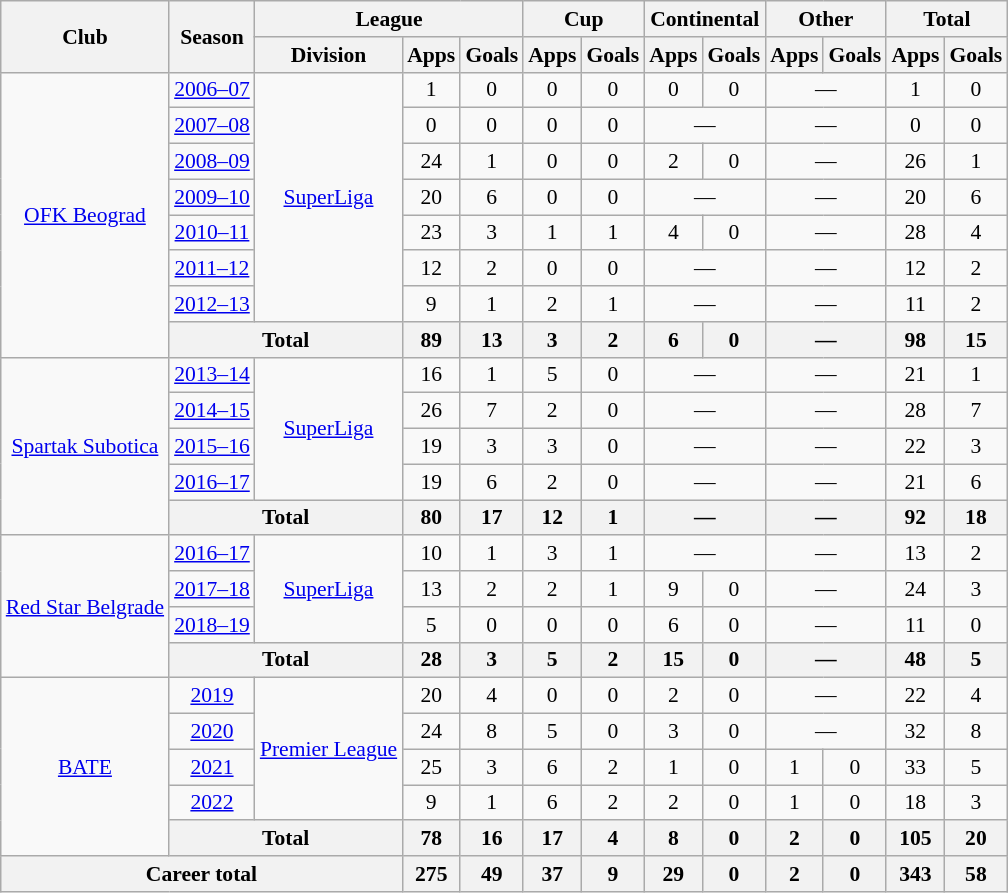<table class="wikitable" style="text-align: center;font-size:90%">
<tr>
<th rowspan="2">Club</th>
<th rowspan="2">Season</th>
<th colspan="3">League</th>
<th colspan="2">Cup</th>
<th colspan="2">Continental</th>
<th colspan="2">Other</th>
<th colspan="2">Total</th>
</tr>
<tr>
<th>Division</th>
<th>Apps</th>
<th>Goals</th>
<th>Apps</th>
<th>Goals</th>
<th>Apps</th>
<th>Goals</th>
<th>Apps</th>
<th>Goals</th>
<th>Apps</th>
<th>Goals</th>
</tr>
<tr>
<td rowspan="8" valign="center"><a href='#'>OFK Beograd</a></td>
<td><a href='#'>2006–07</a></td>
<td rowspan=7><a href='#'>SuperLiga</a></td>
<td>1</td>
<td>0</td>
<td>0</td>
<td>0</td>
<td>0</td>
<td>0</td>
<td colspan="2">—</td>
<td>1</td>
<td>0</td>
</tr>
<tr>
<td><a href='#'>2007–08</a></td>
<td>0</td>
<td>0</td>
<td>0</td>
<td>0</td>
<td colspan="2">—</td>
<td colspan="2">—</td>
<td>0</td>
<td>0</td>
</tr>
<tr>
<td><a href='#'>2008–09</a></td>
<td>24</td>
<td>1</td>
<td>0</td>
<td>0</td>
<td>2</td>
<td>0</td>
<td colspan="2">—</td>
<td>26</td>
<td>1</td>
</tr>
<tr>
<td><a href='#'>2009–10</a></td>
<td>20</td>
<td>6</td>
<td>0</td>
<td>0</td>
<td colspan="2">—</td>
<td colspan="2">—</td>
<td>20</td>
<td>6</td>
</tr>
<tr>
<td><a href='#'>2010–11</a></td>
<td>23</td>
<td>3</td>
<td>1</td>
<td>1</td>
<td>4</td>
<td>0</td>
<td colspan="2">—</td>
<td>28</td>
<td>4</td>
</tr>
<tr>
<td><a href='#'>2011–12</a></td>
<td>12</td>
<td>2</td>
<td>0</td>
<td>0</td>
<td colspan="2">—</td>
<td colspan="2">—</td>
<td>12</td>
<td>2</td>
</tr>
<tr>
<td><a href='#'>2012–13</a></td>
<td>9</td>
<td>1</td>
<td>2</td>
<td>1</td>
<td colspan="2">—</td>
<td colspan="2">—</td>
<td>11</td>
<td>2</td>
</tr>
<tr>
<th colspan="2">Total</th>
<th>89</th>
<th>13</th>
<th>3</th>
<th>2</th>
<th>6</th>
<th>0</th>
<th colspan="2">—</th>
<th>98</th>
<th>15</th>
</tr>
<tr>
<td rowspan="5" valign="center"><a href='#'>Spartak Subotica</a></td>
<td><a href='#'>2013–14</a></td>
<td rowspan=4><a href='#'>SuperLiga</a></td>
<td>16</td>
<td>1</td>
<td>5</td>
<td>0</td>
<td colspan="2">—</td>
<td colspan="2">—</td>
<td>21</td>
<td>1</td>
</tr>
<tr>
<td><a href='#'>2014–15</a></td>
<td>26</td>
<td>7</td>
<td>2</td>
<td>0</td>
<td colspan="2">—</td>
<td colspan="2">—</td>
<td>28</td>
<td>7</td>
</tr>
<tr>
<td><a href='#'>2015–16</a></td>
<td>19</td>
<td>3</td>
<td>3</td>
<td>0</td>
<td colspan="2">—</td>
<td colspan="2">—</td>
<td>22</td>
<td>3</td>
</tr>
<tr>
<td><a href='#'>2016–17</a></td>
<td>19</td>
<td>6</td>
<td>2</td>
<td>0</td>
<td colspan="2">—</td>
<td colspan="2">—</td>
<td>21</td>
<td>6</td>
</tr>
<tr>
<th colspan="2">Total</th>
<th>80</th>
<th>17</th>
<th>12</th>
<th>1</th>
<th colspan="2">—</th>
<th colspan="2">—</th>
<th>92</th>
<th>18</th>
</tr>
<tr>
<td rowspan="4" valign="center"><a href='#'>Red Star Belgrade</a></td>
<td><a href='#'>2016–17</a></td>
<td rowspan=3><a href='#'>SuperLiga</a></td>
<td>10</td>
<td>1</td>
<td>3</td>
<td>1</td>
<td colspan="2">—</td>
<td colspan="2">—</td>
<td>13</td>
<td>2</td>
</tr>
<tr>
<td><a href='#'>2017–18</a></td>
<td>13</td>
<td>2</td>
<td>2</td>
<td>1</td>
<td>9</td>
<td>0</td>
<td colspan="2">—</td>
<td>24</td>
<td>3</td>
</tr>
<tr>
<td><a href='#'>2018–19</a></td>
<td>5</td>
<td>0</td>
<td>0</td>
<td>0</td>
<td>6</td>
<td>0</td>
<td colspan="2">—</td>
<td>11</td>
<td>0</td>
</tr>
<tr>
<th colspan="2">Total</th>
<th>28</th>
<th>3</th>
<th>5</th>
<th>2</th>
<th>15</th>
<th>0</th>
<th colspan="2">—</th>
<th>48</th>
<th>5</th>
</tr>
<tr>
<td rowspan="5" valign="center"><a href='#'>BATE</a></td>
<td><a href='#'>2019</a></td>
<td rowspan=4><a href='#'>Premier League</a></td>
<td>20</td>
<td>4</td>
<td>0</td>
<td>0</td>
<td>2</td>
<td>0</td>
<td colspan="2">—</td>
<td>22</td>
<td>4</td>
</tr>
<tr>
<td><a href='#'>2020</a></td>
<td>24</td>
<td>8</td>
<td>5</td>
<td>0</td>
<td>3</td>
<td>0</td>
<td colspan="2">—</td>
<td>32</td>
<td>8</td>
</tr>
<tr>
<td><a href='#'>2021</a></td>
<td>25</td>
<td>3</td>
<td>6</td>
<td>2</td>
<td>1</td>
<td>0</td>
<td>1</td>
<td>0</td>
<td>33</td>
<td>5</td>
</tr>
<tr>
<td><a href='#'>2022</a></td>
<td>9</td>
<td>1</td>
<td>6</td>
<td>2</td>
<td>2</td>
<td>0</td>
<td>1</td>
<td>0</td>
<td>18</td>
<td>3</td>
</tr>
<tr>
<th colspan="2">Total</th>
<th>78</th>
<th>16</th>
<th>17</th>
<th>4</th>
<th>8</th>
<th>0</th>
<th>2</th>
<th>0</th>
<th>105</th>
<th>20</th>
</tr>
<tr>
<th colspan="3">Career total</th>
<th>275</th>
<th>49</th>
<th>37</th>
<th>9</th>
<th>29</th>
<th>0</th>
<th>2</th>
<th>0</th>
<th>343</th>
<th>58</th>
</tr>
</table>
